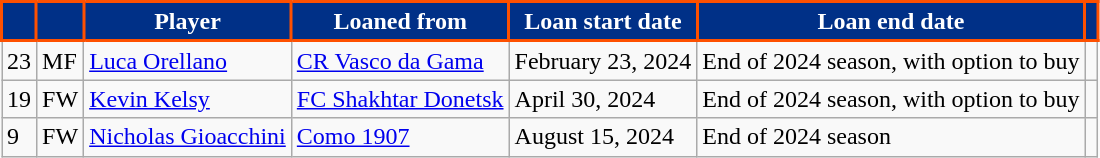<table class="wikitable sortable" style="text-align:left; font-size:100%;">
<tr>
<th style="background-color:#003087; color:#FFFFFF; border:2px solid #FE5000;" scope="col"></th>
<th style="background-color:#003087; color:#FFFFFF; border:2px solid #FE5000;" scope="col"></th>
<th style="background-color:#003087; color:#FFFFFF; border:2px solid #FE5000;" scope="col">Player</th>
<th style="background-color:#003087; color:#FFFFFF; border:2px solid #FE5000;" scope="col">Loaned from</th>
<th style="background-color:#003087; color:#FFFFFF; border:2px solid #FE5000;" scope="col">Loan start date</th>
<th style="background-color:#003087; color:#FFFFFF; border:2px solid #FE5000;" scope="col">Loan end date</th>
<th style="background-color:#003087; color:#FFFFFF; border:2px solid #FE5000;" scope="col"></th>
</tr>
<tr>
<td>23</td>
<td>MF</td>
<td> <a href='#'>Luca Orellano</a></td>
<td> <a href='#'>CR Vasco da Gama</a></td>
<td>February 23, 2024</td>
<td>End of 2024 season, with option to buy</td>
<td></td>
</tr>
<tr>
<td>19</td>
<td>FW</td>
<td> <a href='#'>Kevin Kelsy</a></td>
<td> <a href='#'>FC Shakhtar Donetsk</a></td>
<td>April 30, 2024</td>
<td>End of 2024 season, with option to buy</td>
<td></td>
</tr>
<tr>
<td>9</td>
<td>FW</td>
<td> <a href='#'>Nicholas Gioacchini</a></td>
<td> <a href='#'>Como 1907</a></td>
<td>August 15, 2024</td>
<td>End of 2024 season</td>
<td></td>
</tr>
</table>
